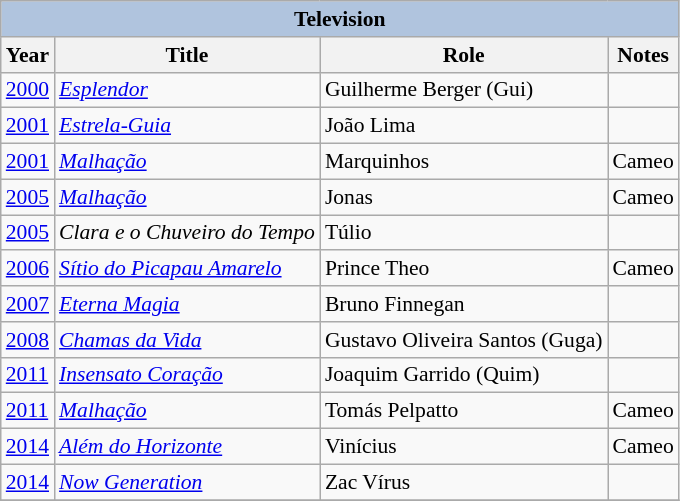<table class="wikitable" style="font-size: 90%;">
<tr>
<th colspan="4" style="background: LightSteelBlue;">Television</th>
</tr>
<tr>
<th>Year</th>
<th>Title</th>
<th>Role</th>
<th>Notes</th>
</tr>
<tr>
<td><a href='#'>2000</a></td>
<td><em><a href='#'>Esplendor</a></em></td>
<td>Guilherme Berger (Gui)</td>
<td></td>
</tr>
<tr>
<td><a href='#'>2001</a></td>
<td><em><a href='#'>Estrela-Guia</a></em></td>
<td>João Lima</td>
<td></td>
</tr>
<tr>
<td><a href='#'>2001</a></td>
<td><em><a href='#'>Malhação</a></em></td>
<td>Marquinhos</td>
<td>Cameo</td>
</tr>
<tr>
<td><a href='#'>2005</a></td>
<td><em><a href='#'>Malhação</a></em></td>
<td>Jonas</td>
<td>Cameo</td>
</tr>
<tr>
<td><a href='#'>2005</a></td>
<td><em>Clara e o Chuveiro do Tempo</em></td>
<td>Túlio</td>
<td></td>
</tr>
<tr>
<td><a href='#'>2006</a></td>
<td><em><a href='#'>Sítio do Picapau Amarelo</a></em></td>
<td>Prince Theo</td>
<td>Cameo</td>
</tr>
<tr>
<td><a href='#'>2007</a></td>
<td><em><a href='#'>Eterna Magia</a></em></td>
<td>Bruno Finnegan</td>
<td></td>
</tr>
<tr>
<td><a href='#'>2008</a></td>
<td><em><a href='#'>Chamas da Vida</a></em></td>
<td>Gustavo Oliveira Santos (Guga)</td>
<td></td>
</tr>
<tr>
<td><a href='#'>2011</a></td>
<td><em><a href='#'>Insensato Coração</a></em></td>
<td>Joaquim Garrido (Quim)</td>
<td></td>
</tr>
<tr>
<td><a href='#'>2011</a></td>
<td><em><a href='#'>Malhação</a></em></td>
<td>Tomás Pelpatto</td>
<td>Cameo</td>
</tr>
<tr>
<td><a href='#'>2014</a></td>
<td><em><a href='#'>Além do Horizonte</a></em></td>
<td>Vinícius</td>
<td>Cameo</td>
</tr>
<tr>
<td><a href='#'>2014</a></td>
<td><em><a href='#'>Now Generation</a></em></td>
<td>Zac Vírus</td>
<td></td>
</tr>
<tr>
</tr>
</table>
